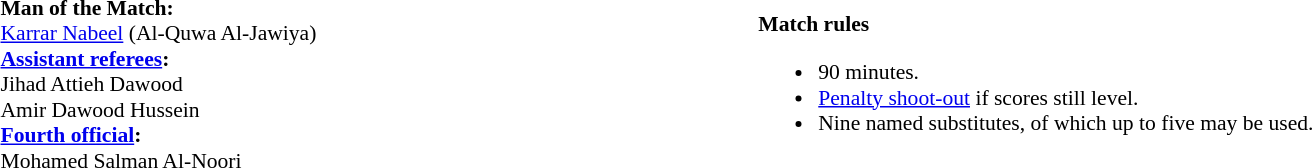<table width=100% style="font-size:90%">
<tr>
<td style="width:40%; vertical-align:top;"><br><strong>Man of the Match:</strong>
<br><a href='#'>Karrar Nabeel</a> (Al-Quwa Al-Jawiya)<br><strong><a href='#'>Assistant referees</a>:</strong>
<br>Jihad Attieh Dawood 
<br>Amir Dawood Hussein
<br><strong><a href='#'>Fourth official</a>:</strong>
<br>Mohamed Salman Al-Noori</td>
<td><br><strong>Match rules</strong><ul><li>90 minutes.</li><li><a href='#'>Penalty shoot-out</a> if scores still level.</li><li>Nine named substitutes, of which up to five may be used.</li></ul></td>
</tr>
</table>
